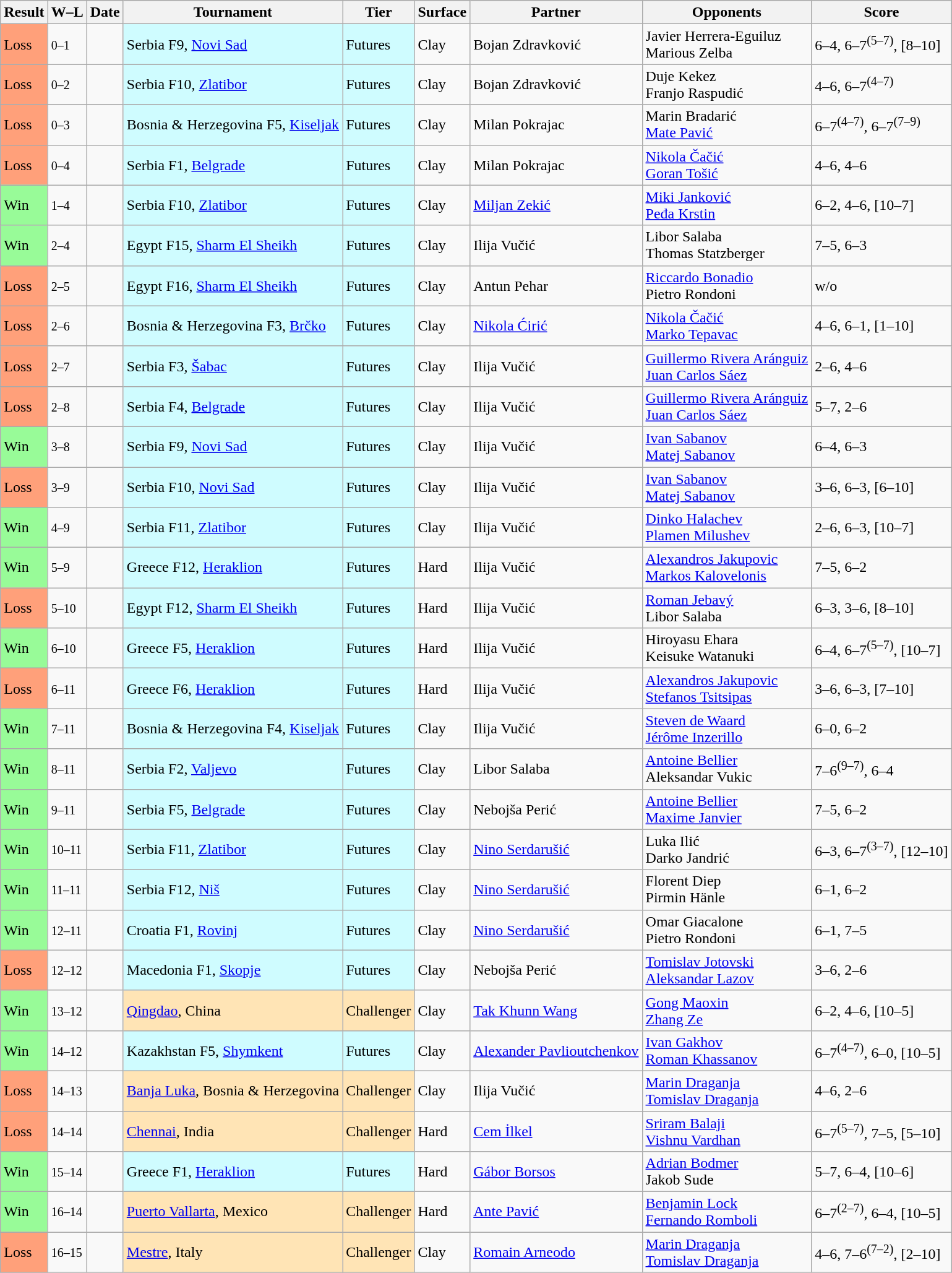<table class="sortable wikitable">
<tr>
<th>Result</th>
<th class="unsortable">W–L</th>
<th>Date</th>
<th>Tournament</th>
<th>Tier</th>
<th>Surface</th>
<th>Partner</th>
<th>Opponents</th>
<th class="unsortable">Score</th>
</tr>
<tr>
<td bgcolor=FFA07A>Loss</td>
<td><small>0–1</small></td>
<td></td>
<td style="background:#cffcff;">Serbia F9, <a href='#'>Novi Sad</a></td>
<td style="background:#cffcff;">Futures</td>
<td>Clay</td>
<td> Bojan Zdravković</td>
<td> Javier Herrera-Eguiluz<br> Marious Zelba</td>
<td>6–4, 6–7<sup>(5–7)</sup>, [8–10]</td>
</tr>
<tr>
<td bgcolor=FFA07A>Loss</td>
<td><small>0–2</small></td>
<td></td>
<td style="background:#cffcff;">Serbia F10, <a href='#'>Zlatibor</a></td>
<td style="background:#cffcff;">Futures</td>
<td>Clay</td>
<td> Bojan Zdravković</td>
<td> Duje Kekez<br> Franjo Raspudić</td>
<td>4–6, 6–7<sup>(4–7)</sup></td>
</tr>
<tr>
<td bgcolor=FFA07A>Loss</td>
<td><small>0–3</small></td>
<td></td>
<td style="background:#cffcff;">Bosnia & Herzegovina F5, <a href='#'>Kiseljak</a></td>
<td style="background:#cffcff;">Futures</td>
<td>Clay</td>
<td> Milan Pokrajac</td>
<td> Marin Bradarić<br> <a href='#'>Mate Pavić</a></td>
<td>6–7<sup>(4–7)</sup>, 6–7<sup>(7–9)</sup></td>
</tr>
<tr>
<td bgcolor=FFA07A>Loss</td>
<td><small>0–4</small></td>
<td></td>
<td style="background:#cffcff;">Serbia F1, <a href='#'>Belgrade</a></td>
<td style="background:#cffcff;">Futures</td>
<td>Clay</td>
<td> Milan Pokrajac</td>
<td> <a href='#'>Nikola Čačić</a><br> <a href='#'>Goran Tošić</a></td>
<td>4–6, 4–6</td>
</tr>
<tr>
<td bgcolor=98fb98>Win</td>
<td><small>1–4</small></td>
<td></td>
<td style="background:#cffcff;">Serbia F10, <a href='#'>Zlatibor</a></td>
<td style="background:#cffcff;">Futures</td>
<td>Clay</td>
<td> <a href='#'>Miljan Zekić</a></td>
<td> <a href='#'>Miki Janković</a><br> <a href='#'>Peđa Krstin</a></td>
<td>6–2, 4–6, [10–7]</td>
</tr>
<tr>
<td bgcolor=98fb98>Win</td>
<td><small>2–4</small></td>
<td></td>
<td style="background:#cffcff;">Egypt F15, <a href='#'>Sharm El Sheikh</a></td>
<td style="background:#cffcff;">Futures</td>
<td>Clay</td>
<td> Ilija Vučić</td>
<td> Libor Salaba<br> Thomas Statzberger</td>
<td>7–5, 6–3</td>
</tr>
<tr>
<td bgcolor=FFA07A>Loss</td>
<td><small>2–5</small></td>
<td></td>
<td style="background:#cffcff;">Egypt F16, <a href='#'>Sharm El Sheikh</a></td>
<td style="background:#cffcff;">Futures</td>
<td>Clay</td>
<td> Antun Pehar</td>
<td> <a href='#'>Riccardo Bonadio</a><br> Pietro Rondoni</td>
<td>w/o</td>
</tr>
<tr>
<td bgcolor=FFA07A>Loss</td>
<td><small>2–6</small></td>
<td></td>
<td style="background:#cffcff;">Bosnia & Herzegovina F3, <a href='#'>Brčko</a></td>
<td style="background:#cffcff;">Futures</td>
<td>Clay</td>
<td> <a href='#'>Nikola Ćirić</a></td>
<td> <a href='#'>Nikola Čačić</a><br> <a href='#'>Marko Tepavac</a></td>
<td>4–6, 6–1, [1–10]</td>
</tr>
<tr>
<td bgcolor=FFA07A>Loss</td>
<td><small>2–7</small></td>
<td></td>
<td style="background:#cffcff;">Serbia F3, <a href='#'>Šabac</a></td>
<td style="background:#cffcff;">Futures</td>
<td>Clay</td>
<td> Ilija Vučić</td>
<td> <a href='#'>Guillermo Rivera Aránguiz</a><br> <a href='#'>Juan Carlos Sáez</a></td>
<td>2–6, 4–6</td>
</tr>
<tr>
<td bgcolor=FFA07A>Loss</td>
<td><small>2–8</small></td>
<td></td>
<td style="background:#cffcff;">Serbia F4, <a href='#'>Belgrade</a></td>
<td style="background:#cffcff;">Futures</td>
<td>Clay</td>
<td> Ilija Vučić</td>
<td> <a href='#'>Guillermo Rivera Aránguiz</a><br> <a href='#'>Juan Carlos Sáez</a></td>
<td>5–7, 2–6</td>
</tr>
<tr>
<td bgcolor=98FB98>Win</td>
<td><small>3–8</small></td>
<td></td>
<td style="background:#cffcff;">Serbia F9, <a href='#'>Novi Sad</a></td>
<td style="background:#cffcff;">Futures</td>
<td>Clay</td>
<td> Ilija Vučić</td>
<td> <a href='#'>Ivan Sabanov</a><br> <a href='#'>Matej Sabanov</a></td>
<td>6–4, 6–3</td>
</tr>
<tr>
<td bgcolor=FFA07A>Loss</td>
<td><small>3–9</small></td>
<td></td>
<td style="background:#cffcff;">Serbia F10, <a href='#'>Novi Sad</a></td>
<td style="background:#cffcff;">Futures</td>
<td>Clay</td>
<td> Ilija Vučić</td>
<td> <a href='#'>Ivan Sabanov</a><br> <a href='#'>Matej Sabanov</a></td>
<td>3–6, 6–3, [6–10]</td>
</tr>
<tr>
<td bgcolor=98FB98>Win</td>
<td><small>4–9</small></td>
<td></td>
<td style="background:#cffcff;">Serbia F11, <a href='#'>Zlatibor</a></td>
<td style="background:#cffcff;">Futures</td>
<td>Clay</td>
<td> Ilija Vučić</td>
<td> <a href='#'>Dinko Halachev</a><br> <a href='#'>Plamen Milushev</a></td>
<td>2–6, 6–3, [10–7]</td>
</tr>
<tr>
<td bgcolor=98FB98>Win</td>
<td><small>5–9</small></td>
<td></td>
<td style="background:#cffcff;">Greece F12, <a href='#'>Heraklion</a></td>
<td style="background:#cffcff;">Futures</td>
<td>Hard</td>
<td> Ilija Vučić</td>
<td> <a href='#'>Alexandros Jakupovic</a><br> <a href='#'>Markos Kalovelonis</a></td>
<td>7–5, 6–2</td>
</tr>
<tr>
<td bgcolor=FFA07A>Loss</td>
<td><small>5–10</small></td>
<td></td>
<td style="background:#cffcff;">Egypt F12, <a href='#'>Sharm El Sheikh</a></td>
<td style="background:#cffcff;">Futures</td>
<td>Hard</td>
<td> Ilija Vučić</td>
<td> <a href='#'>Roman Jebavý</a><br> Libor Salaba</td>
<td>6–3, 3–6, [8–10]</td>
</tr>
<tr>
<td bgcolor=98FB98>Win</td>
<td><small>6–10</small></td>
<td></td>
<td style="background:#cffcff;">Greece F5, <a href='#'>Heraklion</a></td>
<td style="background:#cffcff;">Futures</td>
<td>Hard</td>
<td> Ilija Vučić</td>
<td> Hiroyasu Ehara<br> Keisuke Watanuki</td>
<td>6–4, 6–7<sup>(5–7)</sup>, [10–7]</td>
</tr>
<tr>
<td bgcolor=FFA07A>Loss</td>
<td><small>6–11</small></td>
<td></td>
<td style="background:#cffcff;">Greece F6, <a href='#'>Heraklion</a></td>
<td style="background:#cffcff;">Futures</td>
<td>Hard</td>
<td> Ilija Vučić</td>
<td> <a href='#'>Alexandros Jakupovic</a><br> <a href='#'>Stefanos Tsitsipas</a></td>
<td>3–6, 6–3, [7–10]</td>
</tr>
<tr>
<td bgcolor=98FB98>Win</td>
<td><small>7–11</small></td>
<td></td>
<td style="background:#cffcff;">Bosnia & Herzegovina F4, <a href='#'>Kiseljak</a></td>
<td style="background:#cffcff;">Futures</td>
<td>Clay</td>
<td> Ilija Vučić</td>
<td> <a href='#'>Steven de Waard</a><br> <a href='#'>Jérôme Inzerillo</a></td>
<td>6–0, 6–2</td>
</tr>
<tr>
<td bgcolor=98FB98>Win</td>
<td><small>8–11</small></td>
<td></td>
<td style="background:#cffcff;">Serbia F2, <a href='#'>Valjevo</a></td>
<td style="background:#cffcff;">Futures</td>
<td>Clay</td>
<td> Libor Salaba</td>
<td> <a href='#'>Antoine Bellier</a><br> Aleksandar Vukic</td>
<td>7–6<sup>(9–7)</sup>, 6–4</td>
</tr>
<tr>
<td bgcolor=98FB98>Win</td>
<td><small>9–11</small></td>
<td></td>
<td style="background:#cffcff;">Serbia F5, <a href='#'>Belgrade</a></td>
<td style="background:#cffcff;">Futures</td>
<td>Clay</td>
<td> Nebojša Perić</td>
<td> <a href='#'>Antoine Bellier</a><br> <a href='#'>Maxime Janvier</a></td>
<td>7–5, 6–2</td>
</tr>
<tr>
<td bgcolor=98FB98>Win</td>
<td><small>10–11</small></td>
<td></td>
<td style="background:#cffcff;">Serbia F11, <a href='#'>Zlatibor</a></td>
<td style="background:#cffcff;">Futures</td>
<td>Clay</td>
<td> <a href='#'>Nino Serdarušić</a></td>
<td> Luka Ilić<br> Darko Jandrić</td>
<td>6–3, 6–7<sup>(3–7)</sup>, [12–10]</td>
</tr>
<tr>
<td bgcolor=98FB98>Win</td>
<td><small>11–11</small></td>
<td></td>
<td style="background:#cffcff;">Serbia F12, <a href='#'>Niš</a></td>
<td style="background:#cffcff;">Futures</td>
<td>Clay</td>
<td> <a href='#'>Nino Serdarušić</a></td>
<td> Florent Diep<br> Pirmin Hänle</td>
<td>6–1, 6–2</td>
</tr>
<tr>
<td bgcolor=98FB98>Win</td>
<td><small>12–11</small></td>
<td></td>
<td style="background:#cffcff;">Croatia F1, <a href='#'>Rovinj</a></td>
<td style="background:#cffcff;">Futures</td>
<td>Clay</td>
<td> <a href='#'>Nino Serdarušić</a></td>
<td> Omar Giacalone<br> Pietro Rondoni</td>
<td>6–1, 7–5</td>
</tr>
<tr>
<td bgcolor=FFA07A>Loss</td>
<td><small>12–12</small></td>
<td></td>
<td style="background:#cffcff;">Macedonia F1, <a href='#'>Skopje</a></td>
<td style="background:#cffcff;">Futures</td>
<td>Clay</td>
<td> Nebojša Perić</td>
<td> <a href='#'>Tomislav Jotovski</a><br> <a href='#'>Aleksandar Lazov</a></td>
<td>3–6, 2–6</td>
</tr>
<tr>
<td bgcolor=98fb98>Win</td>
<td><small>13–12</small></td>
<td><a href='#'></a></td>
<td style="background:moccasin;"><a href='#'>Qingdao</a>, China</td>
<td style="background:moccasin;">Challenger</td>
<td>Clay</td>
<td> <a href='#'>Tak Khunn Wang</a></td>
<td> <a href='#'>Gong Maoxin</a><br> <a href='#'>Zhang Ze</a></td>
<td>6–2, 4–6, [10–5]</td>
</tr>
<tr>
<td bgcolor=98FB98>Win</td>
<td><small>14–12</small></td>
<td></td>
<td style="background:#cffcff;">Kazakhstan F5, <a href='#'>Shymkent</a></td>
<td style="background:#cffcff;">Futures</td>
<td>Clay</td>
<td> <a href='#'>Alexander Pavlioutchenkov</a></td>
<td> <a href='#'>Ivan Gakhov</a><br> <a href='#'>Roman Khassanov</a></td>
<td>6–7<sup>(4–7)</sup>, 6–0, [10–5]</td>
</tr>
<tr>
<td bgcolor=FFA07A>Loss</td>
<td><small>14–13</small></td>
<td><a href='#'></a></td>
<td style="background:moccasin;"><a href='#'>Banja Luka</a>, Bosnia & Herzegovina</td>
<td style="background:moccasin;">Challenger</td>
<td>Clay</td>
<td> Ilija Vučić</td>
<td> <a href='#'>Marin Draganja</a><br> <a href='#'>Tomislav Draganja</a></td>
<td>4–6, 2–6</td>
</tr>
<tr>
<td bgcolor=FFA07A>Loss</td>
<td><small>14–14</small></td>
<td><a href='#'></a></td>
<td style="background:moccasin;"><a href='#'>Chennai</a>, India</td>
<td style="background:moccasin;">Challenger</td>
<td>Hard</td>
<td> <a href='#'>Cem İlkel</a></td>
<td> <a href='#'>Sriram Balaji</a><br> <a href='#'>Vishnu Vardhan</a></td>
<td>6–7<sup>(5–7)</sup>, 7–5, [5–10]</td>
</tr>
<tr>
<td bgcolor=98FB98>Win</td>
<td><small>15–14</small></td>
<td></td>
<td style="background:#cffcff;">Greece F1, <a href='#'>Heraklion</a></td>
<td style="background:#cffcff;">Futures</td>
<td>Hard</td>
<td> <a href='#'>Gábor Borsos</a></td>
<td> <a href='#'>Adrian Bodmer</a><br> Jakob Sude</td>
<td>5–7, 6–4, [10–6]</td>
</tr>
<tr>
<td bgcolor=98fb98>Win</td>
<td><small>16–14</small></td>
<td><a href='#'></a></td>
<td style="background:moccasin;"><a href='#'>Puerto Vallarta</a>, Mexico</td>
<td style="background:moccasin;">Challenger</td>
<td>Hard</td>
<td> <a href='#'>Ante Pavić</a></td>
<td> <a href='#'>Benjamin Lock</a><br> <a href='#'>Fernando Romboli</a></td>
<td>6–7<sup>(2–7)</sup>, 6–4, [10–5]</td>
</tr>
<tr>
<td bgcolor=FFA07A>Loss</td>
<td><small>16–15</small></td>
<td><a href='#'></a></td>
<td style="background:moccasin;"><a href='#'>Mestre</a>, Italy</td>
<td style="background:moccasin;">Challenger</td>
<td>Clay</td>
<td> <a href='#'>Romain Arneodo</a></td>
<td> <a href='#'>Marin Draganja</a><br> <a href='#'>Tomislav Draganja</a></td>
<td>4–6, 7–6<sup>(7–2)</sup>, [2–10]</td>
</tr>
</table>
